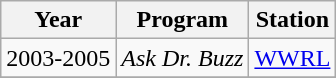<table class="wikitable">
<tr>
<th>Year</th>
<th>Program</th>
<th>Station</th>
</tr>
<tr>
<td>2003-2005</td>
<td><em>Ask Dr. Buzz</em></td>
<td><a href='#'>WWRL</a></td>
</tr>
<tr>
</tr>
</table>
